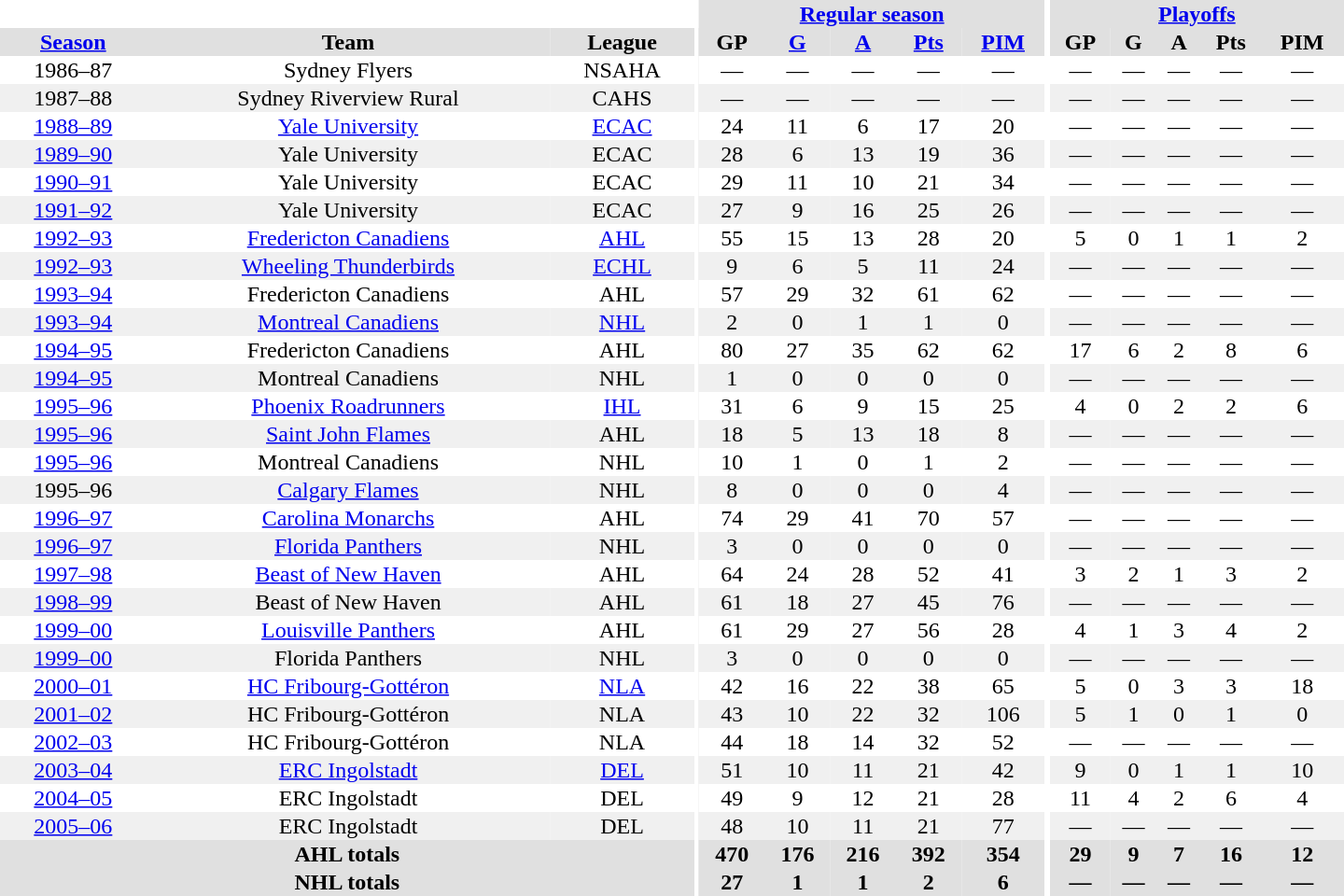<table border="0" cellpadding="1" cellspacing="0" style="text-align:center; width:60em">
<tr bgcolor="#e0e0e0">
<th colspan="3" bgcolor="#ffffff"></th>
<th rowspan="100" bgcolor="#ffffff"></th>
<th colspan="5"><a href='#'>Regular season</a></th>
<th rowspan="100" bgcolor="#ffffff"></th>
<th colspan="5"><a href='#'>Playoffs</a></th>
</tr>
<tr bgcolor="#e0e0e0">
<th><a href='#'>Season</a></th>
<th>Team</th>
<th>League</th>
<th>GP</th>
<th><a href='#'>G</a></th>
<th><a href='#'>A</a></th>
<th><a href='#'>Pts</a></th>
<th><a href='#'>PIM</a></th>
<th>GP</th>
<th>G</th>
<th>A</th>
<th>Pts</th>
<th>PIM</th>
</tr>
<tr>
<td>1986–87</td>
<td>Sydney Flyers</td>
<td>NSAHA</td>
<td>—</td>
<td>—</td>
<td>—</td>
<td>—</td>
<td>—</td>
<td>—</td>
<td>—</td>
<td>—</td>
<td>—</td>
<td>—</td>
</tr>
<tr bgcolor="#f0f0f0">
<td>1987–88</td>
<td>Sydney Riverview Rural</td>
<td>CAHS</td>
<td>—</td>
<td>—</td>
<td>—</td>
<td>—</td>
<td>—</td>
<td>—</td>
<td>—</td>
<td>—</td>
<td>—</td>
<td>—</td>
</tr>
<tr>
<td><a href='#'>1988–89</a></td>
<td><a href='#'>Yale University</a></td>
<td><a href='#'>ECAC</a></td>
<td>24</td>
<td>11</td>
<td>6</td>
<td>17</td>
<td>20</td>
<td>—</td>
<td>—</td>
<td>—</td>
<td>—</td>
<td>—</td>
</tr>
<tr bgcolor="#f0f0f0">
<td><a href='#'>1989–90</a></td>
<td>Yale University</td>
<td>ECAC</td>
<td>28</td>
<td>6</td>
<td>13</td>
<td>19</td>
<td>36</td>
<td>—</td>
<td>—</td>
<td>—</td>
<td>—</td>
<td>—</td>
</tr>
<tr>
<td><a href='#'>1990–91</a></td>
<td>Yale University</td>
<td>ECAC</td>
<td>29</td>
<td>11</td>
<td>10</td>
<td>21</td>
<td>34</td>
<td>—</td>
<td>—</td>
<td>—</td>
<td>—</td>
<td>—</td>
</tr>
<tr bgcolor="#f0f0f0">
<td><a href='#'>1991–92</a></td>
<td>Yale University</td>
<td>ECAC</td>
<td>27</td>
<td>9</td>
<td>16</td>
<td>25</td>
<td>26</td>
<td>—</td>
<td>—</td>
<td>—</td>
<td>—</td>
<td>—</td>
</tr>
<tr>
<td><a href='#'>1992–93</a></td>
<td><a href='#'>Fredericton Canadiens</a></td>
<td><a href='#'>AHL</a></td>
<td>55</td>
<td>15</td>
<td>13</td>
<td>28</td>
<td>20</td>
<td>5</td>
<td>0</td>
<td>1</td>
<td>1</td>
<td>2</td>
</tr>
<tr bgcolor="#f0f0f0">
<td><a href='#'>1992–93</a></td>
<td><a href='#'>Wheeling Thunderbirds</a></td>
<td><a href='#'>ECHL</a></td>
<td>9</td>
<td>6</td>
<td>5</td>
<td>11</td>
<td>24</td>
<td>—</td>
<td>—</td>
<td>—</td>
<td>—</td>
<td>—</td>
</tr>
<tr>
<td><a href='#'>1993–94</a></td>
<td>Fredericton Canadiens</td>
<td>AHL</td>
<td>57</td>
<td>29</td>
<td>32</td>
<td>61</td>
<td>62</td>
<td>—</td>
<td>—</td>
<td>—</td>
<td>—</td>
<td>—</td>
</tr>
<tr bgcolor="#f0f0f0">
<td><a href='#'>1993–94</a></td>
<td><a href='#'>Montreal Canadiens</a></td>
<td><a href='#'>NHL</a></td>
<td>2</td>
<td>0</td>
<td>1</td>
<td>1</td>
<td>0</td>
<td>—</td>
<td>—</td>
<td>—</td>
<td>—</td>
<td>—</td>
</tr>
<tr>
<td><a href='#'>1994–95</a></td>
<td>Fredericton Canadiens</td>
<td>AHL</td>
<td>80</td>
<td>27</td>
<td>35</td>
<td>62</td>
<td>62</td>
<td>17</td>
<td>6</td>
<td>2</td>
<td>8</td>
<td>6</td>
</tr>
<tr bgcolor="#f0f0f0">
<td><a href='#'>1994–95</a></td>
<td>Montreal Canadiens</td>
<td>NHL</td>
<td>1</td>
<td>0</td>
<td>0</td>
<td>0</td>
<td>0</td>
<td>—</td>
<td>—</td>
<td>—</td>
<td>—</td>
<td>—</td>
</tr>
<tr>
<td><a href='#'>1995–96</a></td>
<td><a href='#'>Phoenix Roadrunners</a></td>
<td><a href='#'>IHL</a></td>
<td>31</td>
<td>6</td>
<td>9</td>
<td>15</td>
<td>25</td>
<td>4</td>
<td>0</td>
<td>2</td>
<td>2</td>
<td>6</td>
</tr>
<tr bgcolor="#f0f0f0">
<td><a href='#'>1995–96</a></td>
<td><a href='#'>Saint John Flames</a></td>
<td>AHL</td>
<td>18</td>
<td>5</td>
<td>13</td>
<td>18</td>
<td>8</td>
<td>—</td>
<td>—</td>
<td>—</td>
<td>—</td>
<td>—</td>
</tr>
<tr>
<td><a href='#'>1995–96</a></td>
<td>Montreal Canadiens</td>
<td>NHL</td>
<td>10</td>
<td>1</td>
<td>0</td>
<td>1</td>
<td>2</td>
<td>—</td>
<td>—</td>
<td>—</td>
<td>—</td>
<td>—</td>
</tr>
<tr bgcolor="#f0f0f0">
<td>1995–96</td>
<td><a href='#'>Calgary Flames</a></td>
<td>NHL</td>
<td>8</td>
<td>0</td>
<td>0</td>
<td>0</td>
<td>4</td>
<td>—</td>
<td>—</td>
<td>—</td>
<td>—</td>
<td>—</td>
</tr>
<tr>
<td><a href='#'>1996–97</a></td>
<td><a href='#'>Carolina Monarchs</a></td>
<td>AHL</td>
<td>74</td>
<td>29</td>
<td>41</td>
<td>70</td>
<td>57</td>
<td>—</td>
<td>—</td>
<td>—</td>
<td>—</td>
<td>—</td>
</tr>
<tr bgcolor="#f0f0f0">
<td><a href='#'>1996–97</a></td>
<td><a href='#'>Florida Panthers</a></td>
<td>NHL</td>
<td>3</td>
<td>0</td>
<td>0</td>
<td>0</td>
<td>0</td>
<td>—</td>
<td>—</td>
<td>—</td>
<td>—</td>
<td>—</td>
</tr>
<tr>
<td><a href='#'>1997–98</a></td>
<td><a href='#'>Beast of New Haven</a></td>
<td>AHL</td>
<td>64</td>
<td>24</td>
<td>28</td>
<td>52</td>
<td>41</td>
<td>3</td>
<td>2</td>
<td>1</td>
<td>3</td>
<td>2</td>
</tr>
<tr bgcolor="#f0f0f0">
<td><a href='#'>1998–99</a></td>
<td>Beast of New Haven</td>
<td>AHL</td>
<td>61</td>
<td>18</td>
<td>27</td>
<td>45</td>
<td>76</td>
<td>—</td>
<td>—</td>
<td>—</td>
<td>—</td>
<td>—</td>
</tr>
<tr>
<td><a href='#'>1999–00</a></td>
<td><a href='#'>Louisville Panthers</a></td>
<td>AHL</td>
<td>61</td>
<td>29</td>
<td>27</td>
<td>56</td>
<td>28</td>
<td>4</td>
<td>1</td>
<td>3</td>
<td>4</td>
<td>2</td>
</tr>
<tr bgcolor="#f0f0f0">
<td><a href='#'>1999–00</a></td>
<td>Florida Panthers</td>
<td>NHL</td>
<td>3</td>
<td>0</td>
<td>0</td>
<td>0</td>
<td>0</td>
<td>—</td>
<td>—</td>
<td>—</td>
<td>—</td>
<td>—</td>
</tr>
<tr>
<td><a href='#'>2000–01</a></td>
<td><a href='#'>HC Fribourg-Gottéron</a></td>
<td><a href='#'>NLA</a></td>
<td>42</td>
<td>16</td>
<td>22</td>
<td>38</td>
<td>65</td>
<td>5</td>
<td>0</td>
<td>3</td>
<td>3</td>
<td>18</td>
</tr>
<tr bgcolor="#f0f0f0">
<td><a href='#'>2001–02</a></td>
<td>HC Fribourg-Gottéron</td>
<td>NLA</td>
<td>43</td>
<td>10</td>
<td>22</td>
<td>32</td>
<td>106</td>
<td>5</td>
<td>1</td>
<td>0</td>
<td>1</td>
<td>0</td>
</tr>
<tr>
<td><a href='#'>2002–03</a></td>
<td>HC Fribourg-Gottéron</td>
<td>NLA</td>
<td>44</td>
<td>18</td>
<td>14</td>
<td>32</td>
<td>52</td>
<td>—</td>
<td>—</td>
<td>—</td>
<td>—</td>
<td>—</td>
</tr>
<tr bgcolor="#f0f0f0">
<td><a href='#'>2003–04</a></td>
<td><a href='#'>ERC Ingolstadt</a></td>
<td><a href='#'>DEL</a></td>
<td>51</td>
<td>10</td>
<td>11</td>
<td>21</td>
<td>42</td>
<td>9</td>
<td>0</td>
<td>1</td>
<td>1</td>
<td>10</td>
</tr>
<tr>
<td><a href='#'>2004–05</a></td>
<td>ERC Ingolstadt</td>
<td>DEL</td>
<td>49</td>
<td>9</td>
<td>12</td>
<td>21</td>
<td>28</td>
<td>11</td>
<td>4</td>
<td>2</td>
<td>6</td>
<td>4</td>
</tr>
<tr bgcolor="#f0f0f0">
<td><a href='#'>2005–06</a></td>
<td>ERC Ingolstadt</td>
<td>DEL</td>
<td>48</td>
<td>10</td>
<td>11</td>
<td>21</td>
<td>77</td>
<td>—</td>
<td>—</td>
<td>—</td>
<td>—</td>
<td>—</td>
</tr>
<tr bgcolor="#e0e0e0">
<th colspan="3">AHL totals</th>
<th>470</th>
<th>176</th>
<th>216</th>
<th>392</th>
<th>354</th>
<th>29</th>
<th>9</th>
<th>7</th>
<th>16</th>
<th>12</th>
</tr>
<tr bgcolor="#e0e0e0">
<th colspan="3">NHL totals</th>
<th>27</th>
<th>1</th>
<th>1</th>
<th>2</th>
<th>6</th>
<th>—</th>
<th>—</th>
<th>—</th>
<th>—</th>
<th>—</th>
</tr>
</table>
